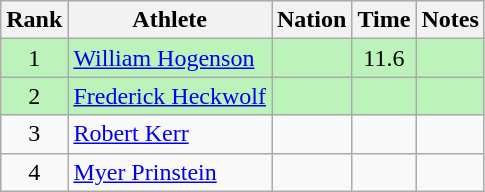<table class="wikitable sortable" style="text-align:center">
<tr>
<th>Rank</th>
<th>Athlete</th>
<th>Nation</th>
<th>Time</th>
<th>Notes</th>
</tr>
<tr style="background:#bbf3bb;">
<td>1</td>
<td align=left><a href='#'>William Hogenson</a></td>
<td align=left></td>
<td>11.6</td>
<td></td>
</tr>
<tr style="background:#bbf3bb;">
<td>2</td>
<td align=left><a href='#'>Frederick Heckwolf</a></td>
<td align=left></td>
<td></td>
<td></td>
</tr>
<tr>
<td>3</td>
<td align=left><a href='#'>Robert Kerr</a></td>
<td align=left></td>
<td></td>
<td></td>
</tr>
<tr>
<td>4</td>
<td align=left><a href='#'>Myer Prinstein</a></td>
<td align=left></td>
<td></td>
<td></td>
</tr>
</table>
